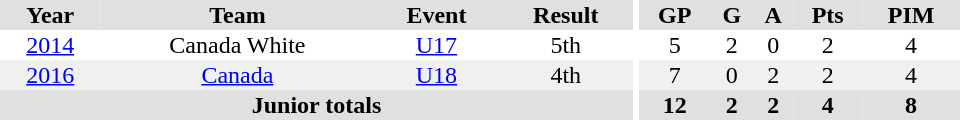<table border="0" cellpadding="1" cellspacing="0" ID="Table3" style="text-align:center; width:40em">
<tr ALIGN="center" bgcolor="#e0e0e0">
<th>Year</th>
<th>Team</th>
<th>Event</th>
<th>Result</th>
<th rowspan="99" bgcolor="#ffffff"></th>
<th>GP</th>
<th>G</th>
<th>A</th>
<th>Pts</th>
<th>PIM</th>
</tr>
<tr>
<td><a href='#'>2014</a></td>
<td>Canada White</td>
<td><a href='#'>U17</a></td>
<td>5th</td>
<td>5</td>
<td>2</td>
<td>0</td>
<td>2</td>
<td>4</td>
</tr>
<tr bgcolor="#f0f0f0">
<td><a href='#'>2016</a></td>
<td><a href='#'>Canada</a></td>
<td><a href='#'>U18</a></td>
<td>4th</td>
<td>7</td>
<td>0</td>
<td>2</td>
<td>2</td>
<td>4</td>
</tr>
<tr bgcolor="#e0e0e0">
<th colspan="4">Junior totals</th>
<th>12</th>
<th>2</th>
<th>2</th>
<th>4</th>
<th>8</th>
</tr>
</table>
